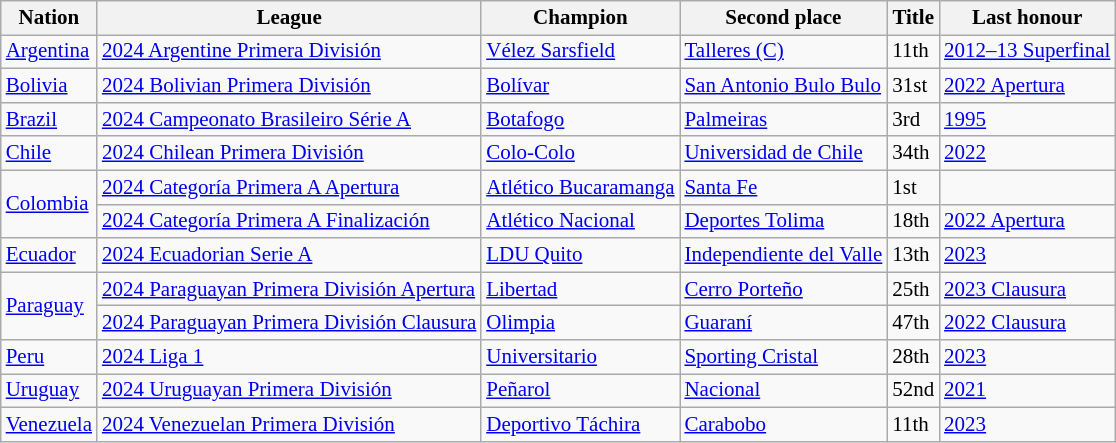<table class=wikitable style="font-size:14px">
<tr>
<th>Nation</th>
<th>League</th>
<th>Champion</th>
<th>Second place</th>
<th data-sort-type="number">Title</th>
<th>Last honour</th>
</tr>
<tr>
<td> <a href='#'>Argentina</a></td>
<td><a href='#'>2024 Argentine Primera División</a></td>
<td><a href='#'>Vélez Sarsfield</a></td>
<td><a href='#'>Talleres (C)</a></td>
<td>11th</td>
<td><a href='#'>2012–13 Superfinal</a></td>
</tr>
<tr>
<td> <a href='#'>Bolivia</a></td>
<td><a href='#'>2024 Bolivian Primera División</a></td>
<td><a href='#'>Bolívar</a></td>
<td><a href='#'>San Antonio Bulo Bulo</a></td>
<td>31st</td>
<td><a href='#'>2022 Apertura</a></td>
</tr>
<tr>
<td> <a href='#'>Brazil</a></td>
<td><a href='#'>2024 Campeonato Brasileiro Série A</a></td>
<td><a href='#'>Botafogo</a></td>
<td><a href='#'>Palmeiras</a></td>
<td>3rd</td>
<td><a href='#'>1995</a></td>
</tr>
<tr>
<td> <a href='#'>Chile</a></td>
<td><a href='#'>2024 Chilean Primera División</a></td>
<td><a href='#'>Colo-Colo</a></td>
<td><a href='#'>Universidad de Chile</a></td>
<td>34th</td>
<td><a href='#'>2022</a></td>
</tr>
<tr>
<td rowspan=2> <a href='#'>Colombia</a></td>
<td><a href='#'>2024 Categoría Primera A Apertura</a></td>
<td><a href='#'>Atlético Bucaramanga</a></td>
<td><a href='#'>Santa Fe</a></td>
<td>1st</td>
<td></td>
</tr>
<tr>
<td><a href='#'>2024 Categoría Primera A Finalización</a></td>
<td><a href='#'>Atlético Nacional</a></td>
<td><a href='#'>Deportes Tolima</a></td>
<td>18th</td>
<td><a href='#'>2022 Apertura</a></td>
</tr>
<tr>
<td> <a href='#'>Ecuador</a></td>
<td><a href='#'>2024 Ecuadorian Serie A</a></td>
<td><a href='#'>LDU Quito</a></td>
<td><a href='#'>Independiente del Valle</a></td>
<td>13th</td>
<td><a href='#'>2023</a></td>
</tr>
<tr>
<td rowspan=2> <a href='#'>Paraguay</a></td>
<td><a href='#'>2024 Paraguayan Primera División Apertura</a></td>
<td><a href='#'>Libertad</a></td>
<td><a href='#'>Cerro Porteño</a></td>
<td>25th</td>
<td><a href='#'>2023 Clausura</a></td>
</tr>
<tr>
<td><a href='#'>2024 Paraguayan Primera División Clausura</a></td>
<td><a href='#'>Olimpia</a></td>
<td><a href='#'>Guaraní</a></td>
<td>47th</td>
<td><a href='#'>2022 Clausura</a></td>
</tr>
<tr>
<td> <a href='#'>Peru</a></td>
<td><a href='#'>2024 Liga 1</a></td>
<td><a href='#'>Universitario</a></td>
<td><a href='#'>Sporting Cristal</a></td>
<td>28th</td>
<td><a href='#'>2023</a></td>
</tr>
<tr>
<td> <a href='#'>Uruguay</a></td>
<td><a href='#'>2024 Uruguayan Primera División</a></td>
<td><a href='#'>Peñarol</a></td>
<td><a href='#'>Nacional</a></td>
<td>52nd</td>
<td><a href='#'>2021</a></td>
</tr>
<tr>
<td> <a href='#'>Venezuela</a></td>
<td><a href='#'>2024 Venezuelan Primera División</a></td>
<td><a href='#'>Deportivo Táchira</a></td>
<td><a href='#'>Carabobo</a></td>
<td>11th</td>
<td><a href='#'>2023</a></td>
</tr>
</table>
